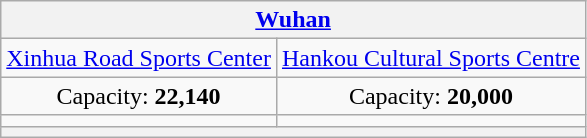<table class="wikitable" style="text-align:center">
<tr>
<th colspan=2><a href='#'>Wuhan</a></th>
</tr>
<tr>
<td><a href='#'>Xinhua Road Sports Center</a></td>
<td><a href='#'>Hankou Cultural Sports Centre</a></td>
</tr>
<tr>
<td>Capacity: <strong>22,140</strong></td>
<td>Capacity: <strong>20,000</strong></td>
</tr>
<tr>
<td></td>
<td></td>
</tr>
<tr>
<th colspan="2" rowspan="4"></th>
</tr>
</table>
